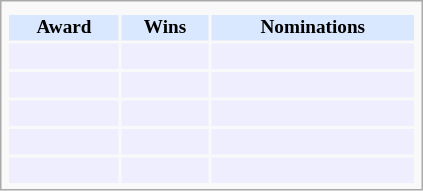<table class="infobox" style="width: 22em; text-align: left; font-size: 80%; vertical-align: middle;">
<tr>
<td colspan="3" style="text-align:center;"></td>
</tr>
<tr style="background:#d9e8ff; text-align:center;">
<th style="vertical-align: middle;">Award</th>
<td><strong>Wins</strong></td>
<td><strong>Nominations</strong></td>
</tr>
<tr style="background:#eef;">
<td style="text-align:center;"><br></td>
<td></td>
<td></td>
</tr>
<tr style="background:#eef;">
<td style="text-align:center;"><br></td>
<td></td>
<td></td>
</tr>
<tr style="background:#eef;">
<td style="text-align:center;"><br></td>
<td></td>
<td></td>
</tr>
<tr style="background:#eef;">
<td style="text-align:center;"><br></td>
<td></td>
<td></td>
</tr>
<tr style="background:#eef;">
<td style="text-align:center;"><br></td>
<td></td>
<td></td>
</tr>
</table>
